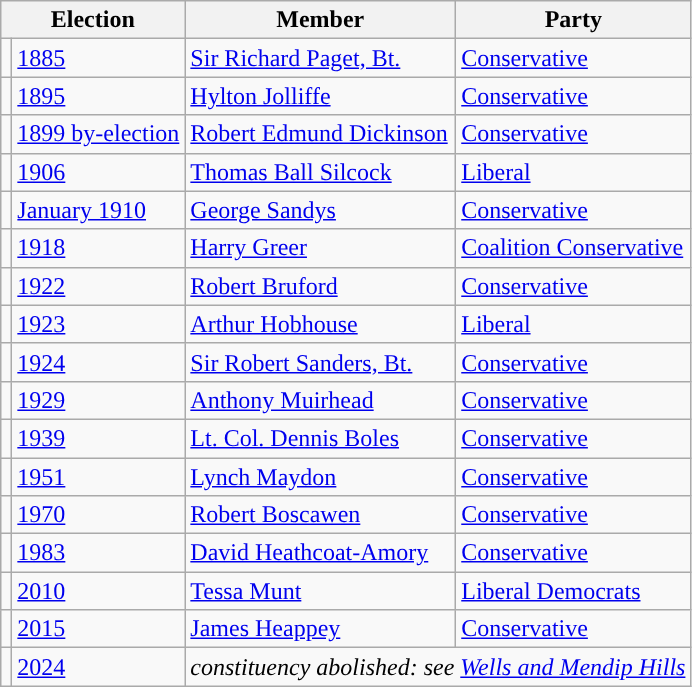<table class="wikitable">
<tr>
<th colspan="2">Election</th>
<th>Member</th>
<th>Party</th>
</tr>
<tr>
<td style="color:inherit;background-color: "></td>
<td><a href='#'>1885</a></td>
<td><a href='#'>Sir Richard Paget, Bt.</a></td>
<td><a href='#'>Conservative</a></td>
</tr>
<tr>
<td style="color:inherit;background-color: "></td>
<td><a href='#'>1895</a></td>
<td><a href='#'>Hylton Jolliffe</a></td>
<td><a href='#'>Conservative</a></td>
</tr>
<tr>
<td style="color:inherit;background-color: "></td>
<td><a href='#'>1899 by-election</a></td>
<td><a href='#'>Robert Edmund Dickinson</a></td>
<td><a href='#'>Conservative</a></td>
</tr>
<tr>
<td style="color:inherit;background-color: "></td>
<td><a href='#'>1906</a></td>
<td><a href='#'>Thomas Ball Silcock</a></td>
<td><a href='#'>Liberal</a></td>
</tr>
<tr>
<td style="color:inherit;background-color: "></td>
<td><a href='#'>January 1910</a></td>
<td><a href='#'>George Sandys</a></td>
<td><a href='#'>Conservative</a></td>
</tr>
<tr>
<td style="color:inherit;background-color: "></td>
<td><a href='#'>1918</a></td>
<td><a href='#'>Harry Greer</a></td>
<td><a href='#'>Coalition Conservative</a></td>
</tr>
<tr>
<td style="color:inherit;background-color: "></td>
<td><a href='#'>1922</a></td>
<td><a href='#'>Robert Bruford</a></td>
<td><a href='#'>Conservative</a></td>
</tr>
<tr>
<td style="color:inherit;background-color: "></td>
<td><a href='#'>1923</a></td>
<td><a href='#'>Arthur Hobhouse</a></td>
<td><a href='#'>Liberal</a></td>
</tr>
<tr>
<td style="color:inherit;background-color: "></td>
<td><a href='#'>1924</a></td>
<td><a href='#'>Sir Robert Sanders, Bt.</a></td>
<td><a href='#'>Conservative</a></td>
</tr>
<tr>
<td style="color:inherit;background-color: "></td>
<td><a href='#'>1929</a></td>
<td><a href='#'>Anthony Muirhead</a></td>
<td><a href='#'>Conservative</a></td>
</tr>
<tr>
<td style="color:inherit;background-color: "></td>
<td><a href='#'>1939</a></td>
<td><a href='#'>Lt. Col. Dennis Boles</a></td>
<td><a href='#'>Conservative</a></td>
</tr>
<tr>
<td style="color:inherit;background-color: "></td>
<td><a href='#'>1951</a></td>
<td><a href='#'>Lynch Maydon</a></td>
<td><a href='#'>Conservative</a></td>
</tr>
<tr>
<td style="color:inherit;background-color: "></td>
<td><a href='#'>1970</a></td>
<td><a href='#'>Robert Boscawen</a></td>
<td><a href='#'>Conservative</a></td>
</tr>
<tr>
<td style="color:inherit;background-color: "></td>
<td><a href='#'>1983</a></td>
<td><a href='#'>David Heathcoat-Amory</a></td>
<td><a href='#'>Conservative</a></td>
</tr>
<tr>
<td style="color:inherit;background-color: "></td>
<td><a href='#'>2010</a></td>
<td><a href='#'>Tessa Munt</a></td>
<td><a href='#'>Liberal Democrats</a></td>
</tr>
<tr>
<td style="color:inherit;background-color: "></td>
<td><a href='#'>2015</a></td>
<td><a href='#'>James Heappey</a></td>
<td><a href='#'>Conservative</a></td>
</tr>
<tr>
<td></td>
<td><a href='#'>2024</a></td>
<td colspan="2"><em>constituency abolished: see <a href='#'>Wells and Mendip Hills</a></em></td>
</tr>
</table>
